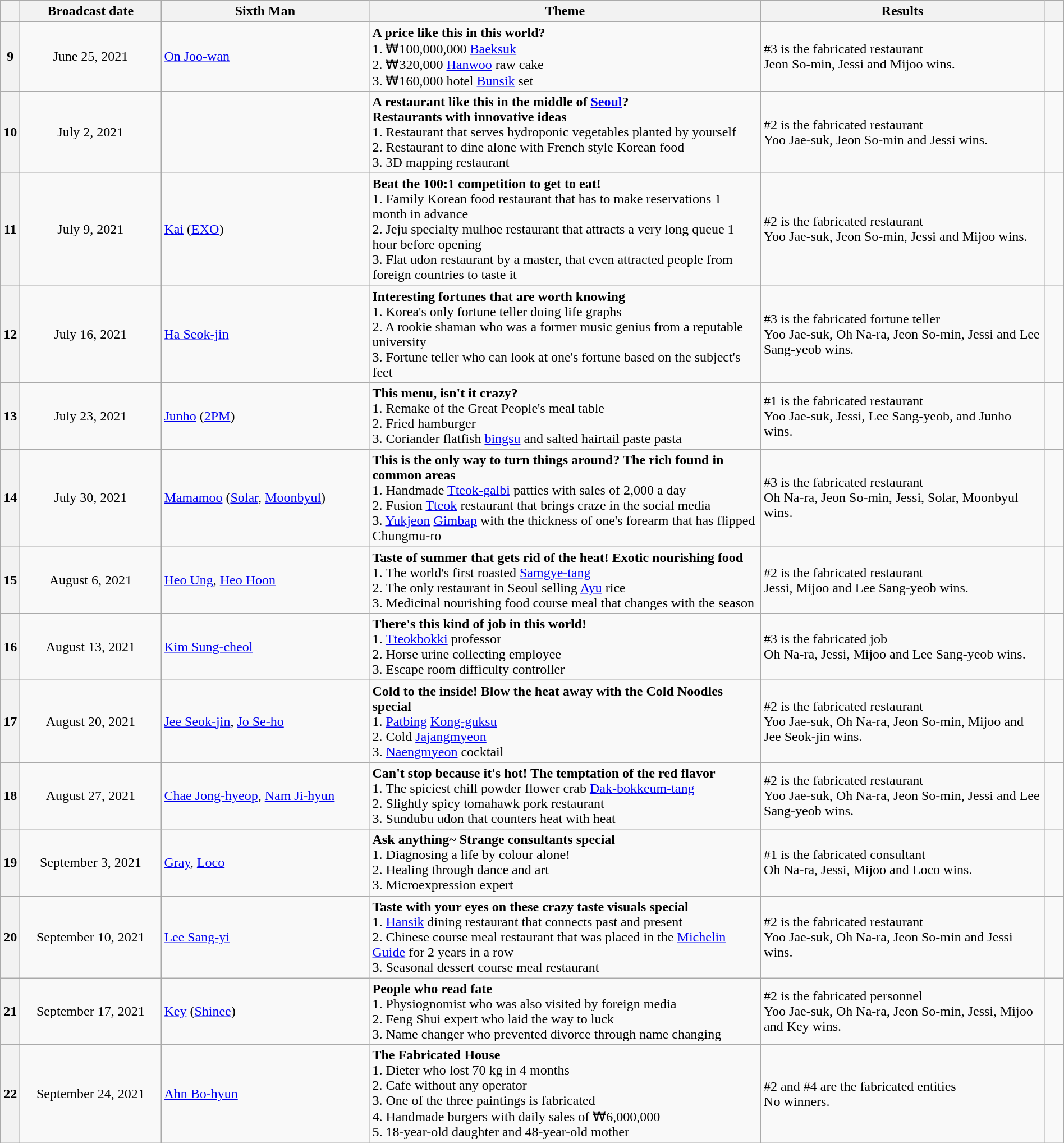<table class="wikitable plainrowheaders" style="width:100%">
<tr>
<th scope="col" style="width:1em"></th>
<th scope="col" style="width:10em">Broadcast date</th>
<th scope="col" style="width:15em">Sixth Man</th>
<th scope="col">Theme</th>
<th scope="col">Results</th>
<th scope="col" style="width:1em"></th>
</tr>
<tr>
<th scope="col">9</th>
<td style="text-align:center">June 25, 2021</td>
<td><a href='#'>On Joo-wan</a></td>
<td><strong>A price like this in this world?</strong><br>1. ₩100,000,000 <a href='#'>Baeksuk</a><br>2. ₩320,000 <a href='#'>Hanwoo</a> raw cake<br>3. ₩160,000 hotel <a href='#'>Bunsik</a> set</td>
<td>#3 is the fabricated restaurant<br>Jeon So-min, Jessi and Mijoo wins.</td>
<td style="text-align:center"></td>
</tr>
<tr>
<th scope="col">10</th>
<td style="text-align:center">July 2, 2021</td>
<td></td>
<td><strong>A restaurant like this in the middle of <a href='#'>Seoul</a>?<br>Restaurants with innovative ideas</strong><br>1. Restaurant that serves hydroponic vegetables planted by yourself<br>2. Restaurant to dine alone with French style Korean food<br>3. 3D mapping restaurant</td>
<td>#2 is the fabricated restaurant<br>Yoo Jae-suk, Jeon So-min and Jessi wins.</td>
<td style="text-align:center"></td>
</tr>
<tr>
<th scope="col">11</th>
<td style="text-align:center">July 9, 2021</td>
<td><a href='#'>Kai</a> (<a href='#'>EXO</a>)</td>
<td><strong>Beat the 100:1 competition to get to eat!</strong><br>1. Family Korean food restaurant that has to make reservations 1 month in advance<br>2. Jeju specialty mulhoe restaurant that attracts a very long queue 1 hour before opening<br>3. Flat udon restaurant by a master, that even attracted people from foreign countries to taste it</td>
<td>#2 is the fabricated restaurant<br>Yoo Jae-suk, Jeon So-min, Jessi and Mijoo wins.</td>
<td style="text-align:center"></td>
</tr>
<tr>
<th scope="col">12</th>
<td style="text-align:center">July 16, 2021</td>
<td><a href='#'>Ha Seok-jin</a></td>
<td><strong>Interesting fortunes that are worth knowing</strong><br>1. Korea's only fortune teller doing life graphs<br>2. A rookie shaman who was a former music genius from a reputable university<br>3. Fortune teller who can look at one's fortune based on the subject's feet</td>
<td>#3 is the fabricated fortune teller<br>Yoo Jae-suk, Oh Na-ra, Jeon So-min, Jessi and Lee Sang-yeob wins.</td>
<td style="text-align:center"></td>
</tr>
<tr>
<th scope="col">13</th>
<td style="text-align:center">July 23, 2021</td>
<td><a href='#'>Junho</a> (<a href='#'>2PM</a>)</td>
<td><strong>This menu, isn't it crazy?</strong><br>1. Remake of the Great People's meal table<br>2. Fried hamburger<br>3. Coriander flatfish <a href='#'>bingsu</a> and salted hairtail paste pasta</td>
<td>#1 is the fabricated restaurant<br>Yoo Jae-suk, Jessi, Lee Sang-yeob, and Junho wins.</td>
<td style="text-align:center"></td>
</tr>
<tr>
<th scope="col">14</th>
<td style="text-align:center">July 30, 2021</td>
<td><a href='#'>Mamamoo</a> (<a href='#'>Solar</a>, <a href='#'>Moonbyul</a>)</td>
<td><strong>This is the only way to turn things around? The rich found in common areas</strong><br>1. Handmade <a href='#'>Tteok-galbi</a> patties with sales of 2,000 a day<br>2. Fusion <a href='#'>Tteok</a> restaurant that brings craze in the social media<br>3. <a href='#'>Yukjeon</a> <a href='#'>Gimbap</a> with the thickness of one's forearm that has flipped Chungmu-ro</td>
<td>#3 is the fabricated restaurant<br>Oh Na-ra, Jeon So-min, Jessi, Solar, Moonbyul wins.</td>
<td style="text-align:center"></td>
</tr>
<tr>
<th scope="col">15</th>
<td style="text-align:center">August 6, 2021</td>
<td><a href='#'>Heo Ung</a>, <a href='#'>Heo Hoon</a></td>
<td><strong>Taste of summer that gets rid of the heat! Exotic nourishing food</strong><br>1. The world's first roasted <a href='#'>Samgye-tang</a><br>2. The only restaurant in Seoul selling <a href='#'>Ayu</a> rice<br>3. Medicinal nourishing food course meal that changes with the season</td>
<td>#2 is the fabricated restaurant<br>Jessi, Mijoo and Lee Sang-yeob wins.</td>
<td style="text-align:center"></td>
</tr>
<tr>
<th scope="col">16</th>
<td style="text-align:center">August 13, 2021</td>
<td><a href='#'>Kim Sung-cheol</a></td>
<td><strong>There's this kind of job in this world!</strong><br>1. <a href='#'>Tteokbokki</a> professor<br>2. Horse urine collecting employee<br>3. Escape room difficulty controller</td>
<td>#3 is the fabricated job<br>Oh Na-ra, Jessi, Mijoo and Lee Sang-yeob wins.</td>
<td style="text-align:center"></td>
</tr>
<tr>
<th scope="col">17</th>
<td style="text-align:center">August 20, 2021</td>
<td><a href='#'>Jee Seok-jin</a>, <a href='#'>Jo Se-ho</a></td>
<td><strong>Cold to the inside! Blow the heat away with the Cold Noodles special</strong><br>1. <a href='#'>Patbing</a> <a href='#'>Kong-guksu</a><br>2. Cold <a href='#'>Jajangmyeon</a><br>3. <a href='#'>Naengmyeon</a> cocktail</td>
<td>#2 is the fabricated restaurant<br>Yoo Jae-suk, Oh Na-ra, Jeon So-min, Mijoo and Jee Seok-jin wins.</td>
<td style="text-align:center"></td>
</tr>
<tr>
<th scope="col">18</th>
<td style="text-align:center">August 27, 2021</td>
<td><a href='#'>Chae Jong-hyeop</a>, <a href='#'>Nam Ji-hyun</a></td>
<td><strong>Can't stop because it's hot! The temptation of the red flavor</strong><br>1. The spiciest chill powder flower crab <a href='#'>Dak-bokkeum-tang</a><br>2. Slightly spicy tomahawk pork restaurant<br>3. Sundubu udon that counters heat with heat</td>
<td>#2 is the fabricated restaurant<br>Yoo Jae-suk, Oh Na-ra, Jeon So-min, Jessi and Lee Sang-yeob wins.</td>
<td style="text-align:center"></td>
</tr>
<tr>
<th scope="col">19</th>
<td style="text-align:center">September 3, 2021</td>
<td><a href='#'>Gray</a>, <a href='#'>Loco</a></td>
<td><strong>Ask anything~ Strange consultants special</strong><br>1. Diagnosing a life by colour alone! <br>2. Healing through dance and art <br>3. Microexpression expert</td>
<td>#1 is the fabricated consultant<br>Oh Na-ra, Jessi, Mijoo and Loco wins.</td>
<td style="text-align:center"></td>
</tr>
<tr>
<th scope="col">20</th>
<td style="text-align:center">September 10, 2021</td>
<td><a href='#'>Lee Sang-yi</a></td>
<td><strong>Taste with your eyes on these crazy taste visuals special</strong><br>1. <a href='#'>Hansik</a> dining restaurant that connects past and present<br>2. Chinese course meal restaurant that was placed in the <a href='#'>Michelin Guide</a> for 2 years in a row<br>3. Seasonal dessert course meal restaurant</td>
<td>#2 is the fabricated restaurant<br>Yoo Jae-suk, Oh Na-ra, Jeon So-min and Jessi wins.</td>
<td style="text-align:center"></td>
</tr>
<tr>
<th scope="col">21</th>
<td style="text-align:center">September 17, 2021</td>
<td><a href='#'>Key</a> (<a href='#'>Shinee</a>)</td>
<td><strong>People who read fate</strong><br>1. Physiognomist who was also visited by foreign media<br>2. Feng Shui expert who laid the way to luck<br>3. Name changer who prevented divorce through name changing</td>
<td>#2 is the fabricated personnel<br>Yoo Jae-suk, Oh Na-ra, Jeon So-min, Jessi, Mijoo and Key wins.</td>
<td style="text-align:center"></td>
</tr>
<tr>
<th scope="col">22</th>
<td style="text-align:center">September 24, 2021</td>
<td><a href='#'>Ahn Bo-hyun</a></td>
<td><strong>The Fabricated House</strong><br>1. Dieter who lost 70 kg in 4 months<br>2. Cafe without any operator<br>3. One of the three paintings is fabricated<br>4. Handmade burgers with daily sales of ₩6,000,000<br>5. 18-year-old daughter and 48-year-old mother</td>
<td>#2 and #4 are the fabricated entities<br>No winners.</td>
<td style="text-align:center"></td>
</tr>
</table>
